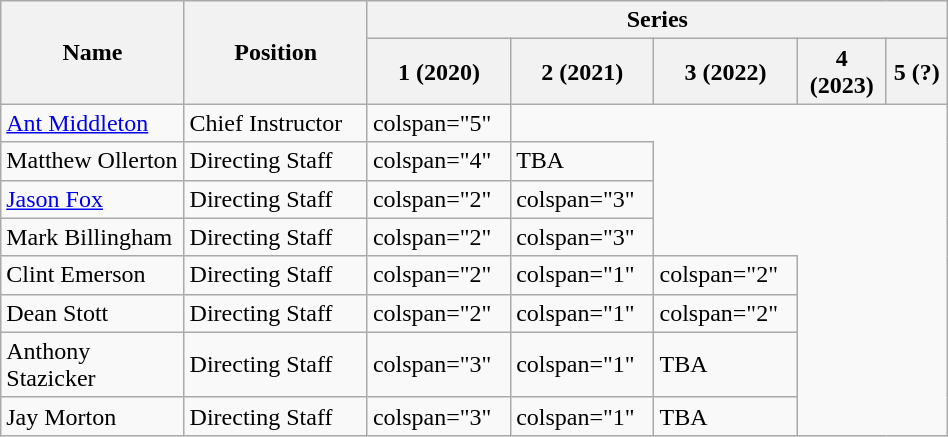<table class="wikitable plainrowheaders" width="50%">
<tr>
<th scope="col" rowspan="2" style="width:15%;">Name</th>
<th scope="col" rowspan="2" style="width:15%;">Position</th>
<th colspan="5" scope="col" style="width:12%;">Series</th>
</tr>
<tr>
<th scope="col" style="width:5%;">1 (2020)</th>
<th scope="col" style="width:5%;">2 (2021)</th>
<th scope="col" style="width:5%;">3 (2022)</th>
<th scope="col" style="width:5%;">4 (2023)</th>
<th scope="col" style="width:5%;">5 (?)</th>
</tr>
<tr>
<td scope="row"><a href='#'>Ant Middleton</a></td>
<td>Chief Instructor</td>
<td>colspan="5" </td>
</tr>
<tr>
<td scope="row">Matthew Ollerton</td>
<td>Directing Staff</td>
<td>colspan="4" </td>
<td>TBA</td>
</tr>
<tr>
<td scope="row"><a href='#'>Jason Fox</a></td>
<td>Directing Staff</td>
<td>colspan="2" </td>
<td>colspan="3" </td>
</tr>
<tr>
<td scope="row">Mark Billingham</td>
<td>Directing Staff</td>
<td>colspan="2" </td>
<td>colspan="3" </td>
</tr>
<tr>
<td scope="row">Clint Emerson</td>
<td>Directing Staff</td>
<td>colspan="2" </td>
<td>colspan="1" </td>
<td>colspan="2" </td>
</tr>
<tr>
<td scope="row">Dean Stott</td>
<td>Directing Staff</td>
<td>colspan="2" </td>
<td>colspan="1" </td>
<td>colspan="2" </td>
</tr>
<tr>
<td scope="row">Anthony Stazicker</td>
<td>Directing Staff</td>
<td>colspan="3" </td>
<td>colspan="1" </td>
<td>TBA</td>
</tr>
<tr>
<td scope="row">Jay Morton</td>
<td>Directing Staff</td>
<td>colspan="3" </td>
<td>colspan="1" </td>
<td>TBA</td>
</tr>
</table>
